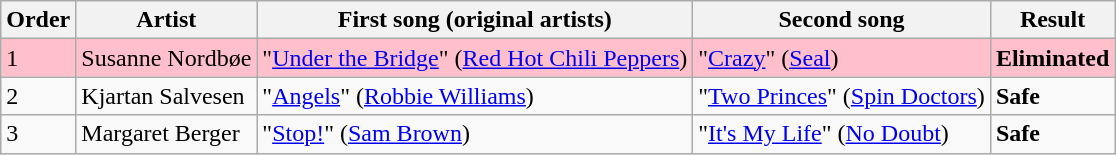<table class=wikitable>
<tr>
<th>Order</th>
<th>Artist</th>
<th>First song (original artists)</th>
<th>Second song</th>
<th>Result</th>
</tr>
<tr style="background:pink;">
<td>1</td>
<td>Susanne Nordbøe</td>
<td>"<a href='#'>Under the Bridge</a>" (<a href='#'>Red Hot Chili Peppers</a>)</td>
<td>"<a href='#'>Crazy</a>" (<a href='#'>Seal</a>)</td>
<td><strong>Eliminated</strong></td>
</tr>
<tr>
<td>2</td>
<td>Kjartan Salvesen</td>
<td>"<a href='#'>Angels</a>" (<a href='#'>Robbie Williams</a>)</td>
<td>"<a href='#'>Two Princes</a>" (<a href='#'>Spin Doctors</a>)</td>
<td><strong>Safe</strong></td>
</tr>
<tr>
<td>3</td>
<td>Margaret Berger</td>
<td>"<a href='#'>Stop!</a>" (<a href='#'>Sam Brown</a>)</td>
<td>"<a href='#'>It's My Life</a>" (<a href='#'>No Doubt</a>)</td>
<td><strong>Safe</strong></td>
</tr>
</table>
